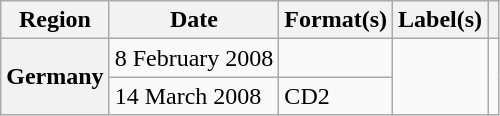<table class="wikitable plainrowheaders">
<tr>
<th scope="col">Region</th>
<th scope="col">Date</th>
<th scope="col">Format(s)</th>
<th scope="col">Label(s)</th>
<th scope="col"></th>
</tr>
<tr>
<th scope="row" rowspan="2">Germany</th>
<td>8 February 2008</td>
<td></td>
<td rowspan="2"></td>
<td rowspan="2"></td>
</tr>
<tr>
<td>14 March 2008</td>
<td>CD2</td>
</tr>
</table>
